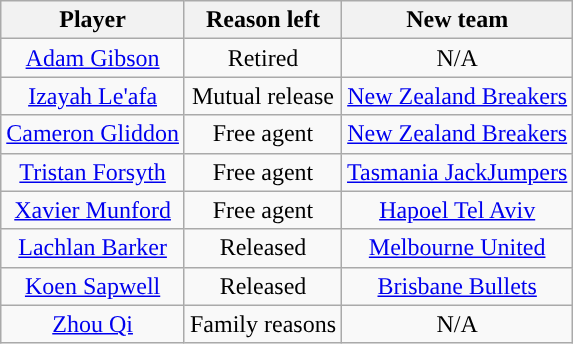<table class="wikitable sortable sortable" style="text-align: center">
<tr>
<th>Player</th>
<th>Reason left</th>
<th>New team</th>
</tr>
<tr>
<td><a href='#'>Adam Gibson</a></td>
<td>Retired</td>
<td>N/A</td>
</tr>
<tr>
<td><a href='#'>Izayah Le'afa</a></td>
<td>Mutual release</td>
<td><a href='#'>New Zealand Breakers</a></td>
</tr>
<tr>
<td><a href='#'>Cameron Gliddon</a></td>
<td>Free agent</td>
<td><a href='#'>New Zealand Breakers</a></td>
</tr>
<tr>
<td><a href='#'>Tristan Forsyth</a></td>
<td>Free agent</td>
<td><a href='#'>Tasmania JackJumpers</a></td>
</tr>
<tr>
<td><a href='#'>Xavier Munford</a></td>
<td>Free agent</td>
<td><a href='#'>Hapoel Tel Aviv</a></td>
</tr>
<tr>
<td><a href='#'>Lachlan Barker</a></td>
<td>Released</td>
<td><a href='#'>Melbourne United</a></td>
</tr>
<tr>
<td><a href='#'>Koen Sapwell</a></td>
<td>Released</td>
<td><a href='#'>Brisbane Bullets</a></td>
</tr>
<tr>
<td><a href='#'>Zhou Qi</a></td>
<td>Family reasons</td>
<td>N/A</td>
</tr>
</table>
